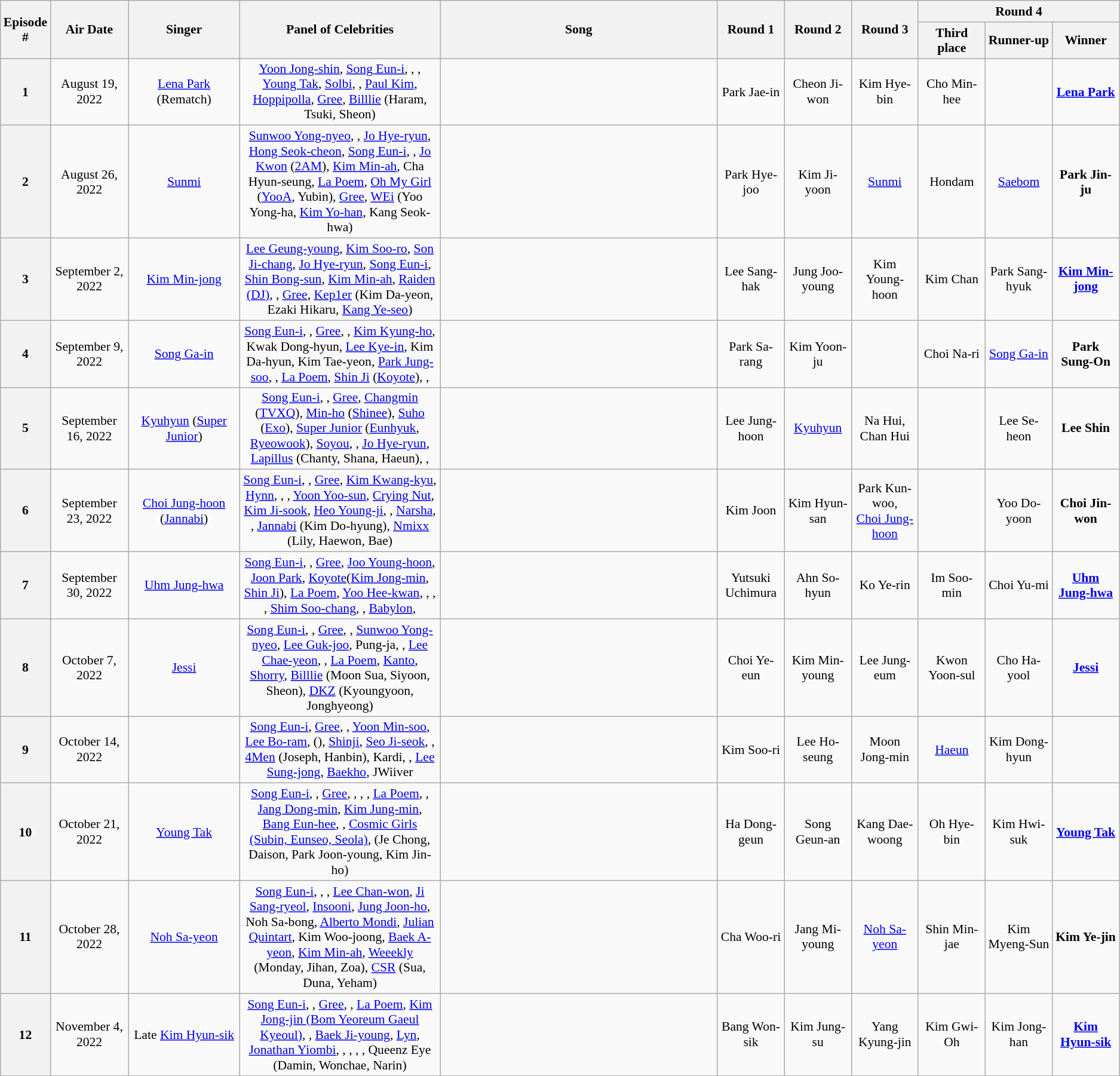<table class="wikitable" style="text-align:center; font-size:90%;">
<tr>
<th rowspan="2" width="4%">Episode #</th>
<th rowspan="2" width="7%">Air Date</th>
<th rowspan="2" width="10%">Singer</th>
<th rowspan="2" width="18%">Panel of Celebrities</th>
<th rowspan="2" width="25%">Song</th>
<th rowspan="2" width="6%">Round 1</th>
<th rowspan="2" width="6%">Round 2</th>
<th rowspan="2" width="6%">Round 3</th>
<th colspan="3" width="18%">Round 4</th>
</tr>
<tr>
<th width="6%">Third place</th>
<th width="6%">Runner-up</th>
<th width="6%">Winner</th>
</tr>
<tr>
<th>1</th>
<td>August 19, 2022</td>
<td><a href='#'>Lena Park</a> (Rematch)</td>
<td><a href='#'>Yoon Jong-shin</a>, <a href='#'>Song Eun-i</a>, , , <a href='#'>Young Tak</a>, <a href='#'>Solbi</a>, , <a href='#'>Paul Kim</a>, <a href='#'>Hoppipolla</a>, <a href='#'>Gree</a>, <a href='#'>Billlie</a> (Haram, Tsuki, Sheon)</td>
<td></td>
<td>Park Jae-in</td>
<td>Cheon Ji-won</td>
<td>Kim Hye-bin</td>
<td>Cho Min-hee</td>
<td></td>
<td><strong><a href='#'>Lena Park</a></strong></td>
</tr>
<tr>
<th>2</th>
<td>August 26, 2022</td>
<td><a href='#'>Sunmi</a></td>
<td><a href='#'>Sunwoo Yong-nyeo</a>, , <a href='#'>Jo Hye-ryun</a>, <a href='#'>Hong Seok-cheon</a>, <a href='#'>Song Eun-i</a>, , <a href='#'>Jo Kwon</a> (<a href='#'>2AM</a>), <a href='#'>Kim Min-ah</a>, Cha Hyun-seung, <a href='#'>La Poem</a>, <a href='#'>Oh My Girl</a> (<a href='#'>YooA</a>, Yubin), <a href='#'>Gree</a>, <a href='#'>WEi</a> (Yoo Yong-ha, <a href='#'>Kim Yo-han</a>, Kang Seok-hwa)</td>
<td></td>
<td>Park Hye-joo</td>
<td>Kim Ji-yoon</td>
<td><a href='#'>Sunmi</a></td>
<td>Hondam</td>
<td><a href='#'>Saebom</a></td>
<td><strong>Park Jin-ju</strong></td>
</tr>
<tr>
<th>3</th>
<td>September 2, 2022</td>
<td><a href='#'>Kim Min-jong</a></td>
<td><a href='#'>Lee Geung-young</a>, <a href='#'>Kim Soo-ro</a>, <a href='#'>Son Ji-chang</a>, <a href='#'>Jo Hye-ryun</a>, <a href='#'>Song Eun-i</a>, <a href='#'>Shin Bong-sun</a>, <a href='#'>Kim Min-ah</a>, <a href='#'>Raiden (DJ)</a>, , <a href='#'>Gree</a>, <a href='#'>Kep1er</a> (Kim Da-yeon, Ezaki Hikaru, <a href='#'>Kang Ye-seo</a>)</td>
<td></td>
<td>Lee Sang-hak</td>
<td>Jung Joo-young</td>
<td>Kim Young-hoon</td>
<td>Kim Chan</td>
<td>Park Sang-hyuk</td>
<td><strong><a href='#'>Kim Min-jong</a></strong></td>
</tr>
<tr>
<th>4</th>
<td>September 9, 2022</td>
<td><a href='#'>Song Ga-in</a></td>
<td><a href='#'>Song Eun-i</a>, , <a href='#'>Gree</a>, , <a href='#'>Kim Kyung-ho</a>, Kwak Dong-hyun, <a href='#'>Lee Kye-in</a>, Kim Da-hyun, Kim Tae-yeon, <a href='#'>Park Jung-soo</a>, , <a href='#'>La Poem</a>, <a href='#'>Shin Ji</a> (<a href='#'>Koyote</a>), , </td>
<td></td>
<td>Park Sa-rang</td>
<td>Kim Yoon-ju</td>
<td></td>
<td>Choi Na-ri</td>
<td><a href='#'>Song Ga-in</a></td>
<td><strong>Park Sung-On</strong> </td>
</tr>
<tr>
<th>5</th>
<td>September 16, 2022</td>
<td><a href='#'>Kyuhyun</a> (<a href='#'>Super Junior</a>)</td>
<td><a href='#'>Song Eun-i</a>, , <a href='#'>Gree</a>, <a href='#'>Changmin</a> (<a href='#'>TVXQ</a>), <a href='#'>Min-ho</a> (<a href='#'>Shinee</a>), <a href='#'>Suho</a> (<a href='#'>Exo</a>), <a href='#'>Super Junior</a> (<a href='#'>Eunhyuk</a>, <a href='#'>Ryeowook</a>), <a href='#'>Soyou</a>, , <a href='#'>Jo Hye-ryun</a>, <a href='#'>Lapillus</a> (Chanty, Shana, Haeun), , </td>
<td></td>
<td>Lee Jung-hoon</td>
<td><a href='#'>Kyuhyun</a></td>
<td>Na Hui,<br>Chan Hui</td>
<td></td>
<td>Lee Se-heon</td>
<td><strong>Lee Shin</strong> </td>
</tr>
<tr>
<th>6</th>
<td>September 23, 2022</td>
<td><a href='#'>Choi Jung-hoon</a> (<a href='#'>Jannabi</a>)</td>
<td><a href='#'>Song Eun-i</a>, , <a href='#'>Gree</a>, <a href='#'>Kim Kwang-kyu</a>, <a href='#'>Hynn</a>, , , <a href='#'>Yoon Yoo-sun</a>, <a href='#'>Crying Nut</a>, <a href='#'>Kim Ji-sook</a>, <a href='#'>Heo Young-ji</a>, , <a href='#'>Narsha</a>, , <a href='#'>Jannabi</a> (Kim Do-hyung), <a href='#'>Nmixx</a> (Lily, Haewon, Bae)</td>
<td></td>
<td>Kim Joon</td>
<td>Kim Hyun-san</td>
<td>Park Kun-woo,<br><a href='#'>Choi Jung-hoon</a></td>
<td></td>
<td>Yoo Do-yoon</td>
<td><strong>Choi Jin-won</strong></td>
</tr>
<tr>
<th>7</th>
<td>September 30, 2022</td>
<td><a href='#'>Uhm Jung-hwa</a></td>
<td><a href='#'>Song Eun-i</a>, , <a href='#'>Gree</a>, <a href='#'>Joo Young-hoon</a>, <a href='#'>Joon Park</a>, <a href='#'>Koyote</a>(<a href='#'>Kim Jong-min</a>, <a href='#'>Shin Ji</a>), <a href='#'>La Poem</a>, <a href='#'>Yoo Hee-kwan</a>, , , , <a href='#'>Shim Soo-chang</a>, , <a href='#'>Babylon</a>, </td>
<td></td>
<td> Yutsuki Uchimura</td>
<td>Ahn So-hyun</td>
<td>Ko Ye-rin</td>
<td>Im Soo-min</td>
<td>Choi Yu-mi</td>
<td><strong><a href='#'>Uhm Jung-hwa</a></strong></td>
</tr>
<tr>
<th>8</th>
<td>October 7, 2022</td>
<td><a href='#'>Jessi</a></td>
<td><a href='#'>Song Eun-i</a>, , <a href='#'>Gree</a>, , <a href='#'>Sunwoo Yong-nyeo</a>, <a href='#'>Lee Guk-joo</a>, Pung-ja, , <a href='#'>Lee Chae-yeon</a>, , <a href='#'>La Poem</a>, <a href='#'>Kanto</a>, <a href='#'>Shorry</a>, <a href='#'>Billlie</a> (Moon Sua, Siyoon, Sheon), <a href='#'>DKZ</a> (Kyoungyoon, Jonghyeong)</td>
<td></td>
<td>Choi Ye-eun</td>
<td>Kim Min-young</td>
<td>Lee Jung-eum</td>
<td>Kwon Yoon-sul</td>
<td>Cho Ha-yool</td>
<td><strong><a href='#'>Jessi</a></strong></td>
</tr>
<tr>
<th>9</th>
<td>October 14, 2022</td>
<td></td>
<td><a href='#'>Song Eun-i</a>, <a href='#'>Gree</a>, , <a href='#'>Yoon Min-soo</a>, <a href='#'>Lee Bo-ram</a>,  (), <a href='#'>Shinji</a>, <a href='#'>Seo Ji-seok</a>, , <a href='#'>4Men</a> (Joseph, Hanbin), Kardi, , <a href='#'>Lee Sung-jong</a>, <a href='#'>Baekho</a>, JWiiver</td>
<td></td>
<td>Kim Soo-ri</td>
<td>Lee Ho-seung</td>
<td>Moon Jong-min</td>
<td><a href='#'>Haeun</a></td>
<td>Kim Dong-hyun</td>
<td><strong></strong></td>
</tr>
<tr>
<th>10</th>
<td>October 21, 2022</td>
<td><a href='#'>Young Tak</a></td>
<td><a href='#'>Song Eun-i</a>, , <a href='#'>Gree</a>, , , , <a href='#'>La Poem</a>, , <a href='#'>Jang Dong-min</a>, <a href='#'>Kim Jung-min</a>, <a href='#'>Bang Eun-hee</a>, , <a href='#'>Cosmic Girls (Subin, Eunseo, Seola)</a>, (Je Chong, Daison, Park Joon-young, Kim Jin-ho)</td>
<td></td>
<td>Ha Dong-geun</td>
<td>Song Geun-an</td>
<td>Kang Dae-woong</td>
<td>Oh Hye-bin</td>
<td>Kim Hwi-suk</td>
<td><strong><a href='#'>Young Tak</a></strong></td>
</tr>
<tr>
<th>11</th>
<td>October 28, 2022</td>
<td><a href='#'>Noh Sa-yeon</a></td>
<td><a href='#'>Song Eun-i</a>, , , <a href='#'>Lee Chan-won</a>, <a href='#'>Ji Sang-ryeol</a>, <a href='#'>Insooni</a>, <a href='#'>Jung Joon-ho</a>, Noh Sa-bong, <a href='#'>Alberto Mondi</a>, <a href='#'>Julian Quintart</a>, Kim Woo-joong, <a href='#'>Baek A-yeon</a>, <a href='#'>Kim Min-ah</a>, <a href='#'>Weeekly</a> (Monday, Jihan, Zoa), <a href='#'>CSR</a> (Sua, Duna, Yeham)</td>
<td></td>
<td>Cha Woo-ri</td>
<td>Jang Mi-young</td>
<td><a href='#'>Noh Sa-yeon</a></td>
<td>Shin Min-jae </td>
<td>Kim Myeng-Sun</td>
<td><strong>Kim Ye-jin</strong></td>
</tr>
<tr>
<th>12</th>
<td>November 4, 2022</td>
<td>Late <a href='#'>Kim Hyun-sik</a></td>
<td><a href='#'>Song Eun-i</a>, , <a href='#'>Gree</a>, , <a href='#'>La Poem</a>, <a href='#'>Kim Jong-jin (Bom Yeoreum Gaeul Kyeoul)</a>, , <a href='#'>Baek Ji-young</a>, <a href='#'>Lyn</a>, <a href='#'>Jonathan Yiombi</a>, , , , , Queenz Eye (Damin, Wonchae, Narin)</td>
<td></td>
<td>Bang Won-sik</td>
<td>Kim Jung-su</td>
<td>Yang Kyung-jin</td>
<td>Kim Gwi-Oh</td>
<td>Kim Jong-han</td>
<td><strong><a href='#'>Kim Hyun-sik</a></strong></td>
</tr>
<tr>
</tr>
</table>
